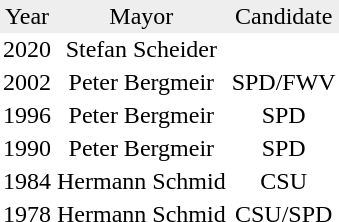<table border="0" cellpadding="2" cellspacing="0"">
<tr bgcolor="#eeeeee" align="center">
<td>Year</td>
<td>Mayor</td>
<td>Candidate</td>
</tr>
<tr align="center">
<td>2020</td>
<td>Stefan Scheider</td>
<td></td>
</tr>
<tr align="center">
<td>2002</td>
<td>Peter Bergmeir</td>
<td>SPD/FWV</td>
</tr>
<tr align="center">
<td>1996</td>
<td>Peter Bergmeir</td>
<td>SPD</td>
</tr>
<tr align="center">
<td>1990</td>
<td>Peter Bergmeir</td>
<td>SPD</td>
</tr>
<tr align="center">
<td>1984</td>
<td>Hermann Schmid</td>
<td>CSU</td>
</tr>
<tr align="center">
<td>1978</td>
<td>Hermann Schmid</td>
<td>CSU/SPD</td>
</tr>
</table>
